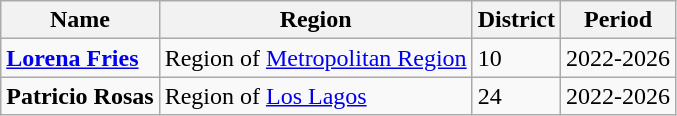<table class="wikitable">
<tr>
<th>Name</th>
<th>Region</th>
<th>District</th>
<th>Period</th>
</tr>
<tr>
<td><strong><a href='#'>Lorena Fries</a></strong></td>
<td>Region of <a href='#'>Metropolitan Region</a></td>
<td>10</td>
<td>2022-2026</td>
</tr>
<tr>
<td><strong>Patricio Rosas</strong></td>
<td>Region of <a href='#'>Los Lagos</a></td>
<td>24</td>
<td>2022-2026</td>
</tr>
</table>
